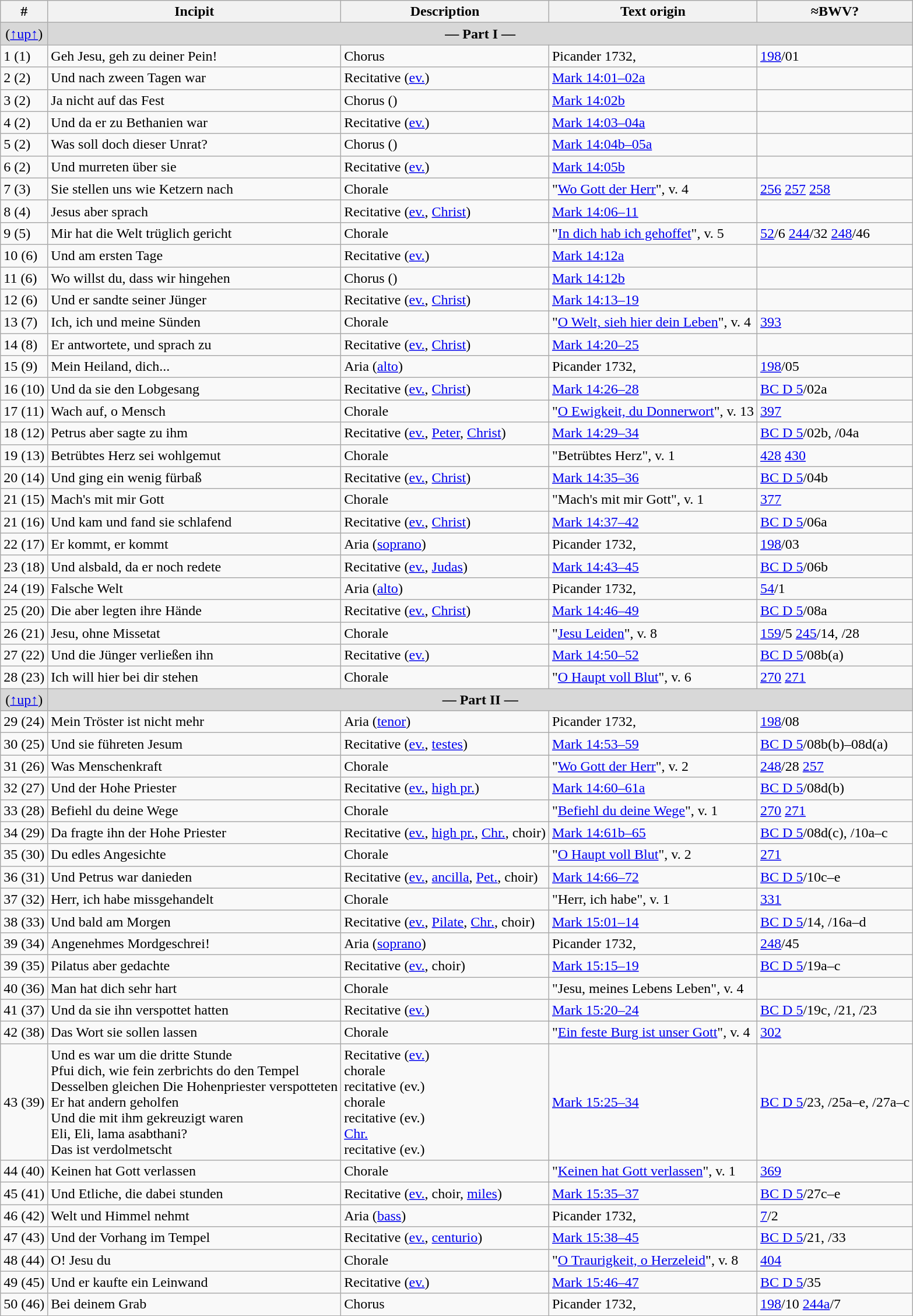<table class="wikitable sortable">
<tr id="tabletop">
<th>#</th>
<th>Incipit</th>
<th>Description</th>
<th>Text origin</th>
<th>≈BWV?</th>
</tr>
<tr id="Part I" style="text-align: center; background: #D8D8D8;">
<td data-sort-value="00 (0)">(<a href='#'>↑up↑</a>)</td>
<td colspan="4"><strong>— Part I —</strong></td>
</tr>
<tr>
<td>1 (1)</td>
<td>Geh Jesu, geh zu deiner Pein!</td>
<td>Chorus</td>
<td>Picander 1732, </td>
<td><a href='#'>198</a>/01</td>
</tr>
<tr>
<td>2 (2)</td>
<td>Und nach zween Tagen war</td>
<td>Recitative (<a href='#'>ev.</a>)</td>
<td><a href='#'>Mark 14:01–02a</a></td>
<td></td>
</tr>
<tr>
<td>3 (2)</td>
<td>Ja nicht auf das Fest</td>
<td>Chorus ()</td>
<td><a href='#'>Mark 14:02b</a></td>
<td></td>
</tr>
<tr>
<td>4 (2)</td>
<td>Und da er zu Bethanien war</td>
<td>Recitative (<a href='#'>ev.</a>)</td>
<td><a href='#'>Mark 14:03–04a</a></td>
<td></td>
</tr>
<tr>
<td>5 (2)</td>
<td>Was soll doch dieser Unrat?</td>
<td>Chorus ()</td>
<td><a href='#'>Mark 14:04b–05a</a></td>
<td></td>
</tr>
<tr>
<td>6 (2)</td>
<td>Und murreten über sie</td>
<td>Recitative (<a href='#'>ev.</a>)</td>
<td><a href='#'>Mark 14:05b</a></td>
<td></td>
</tr>
<tr>
<td>7 (3)</td>
<td>Sie stellen uns wie Ketzern nach</td>
<td>Chorale</td>
<td>"<a href='#'>Wo Gott der Herr</a>", v. 4</td>
<td><a href='#'>256</a> <a href='#'>257</a> <a href='#'>258</a></td>
</tr>
<tr>
<td>8 (4)</td>
<td>Jesus aber sprach</td>
<td>Recitative (<a href='#'>ev.</a>, <a href='#'>Christ</a>)</td>
<td><a href='#'>Mark 14:06–11</a></td>
<td></td>
</tr>
<tr>
<td>9 (5)</td>
<td>Mir hat die Welt trüglich gericht</td>
<td>Chorale</td>
<td>"<a href='#'>In dich hab ich gehoffet</a>", v. 5</td>
<td><a href='#'>52</a>/6 <a href='#'>244</a>/32 <a href='#'>248</a>/46</td>
</tr>
<tr>
<td>10 (6)</td>
<td>Und am ersten Tage</td>
<td>Recitative (<a href='#'>ev.</a>)</td>
<td><a href='#'>Mark 14:12a</a></td>
<td></td>
</tr>
<tr>
<td>11 (6)</td>
<td>Wo willst du, dass wir hingehen</td>
<td>Chorus ()</td>
<td><a href='#'>Mark 14:12b</a></td>
<td></td>
</tr>
<tr>
<td>12 (6)</td>
<td>Und er sandte seiner Jünger</td>
<td>Recitative (<a href='#'>ev.</a>, <a href='#'>Christ</a>)</td>
<td><a href='#'>Mark 14:13–19</a></td>
<td></td>
</tr>
<tr>
<td>13 (7)</td>
<td>Ich, ich und meine Sünden</td>
<td>Chorale</td>
<td>"<a href='#'>O Welt, sieh hier dein Leben</a>", v. 4</td>
<td><a href='#'>393</a></td>
</tr>
<tr>
<td>14 (8)</td>
<td>Er antwortete, und sprach zu</td>
<td>Recitative (<a href='#'>ev.</a>, <a href='#'>Christ</a>)</td>
<td><a href='#'>Mark 14:20–25</a></td>
<td></td>
</tr>
<tr>
<td>15 (9)</td>
<td>Mein Heiland, dich...</td>
<td>Aria (<a href='#'>alto</a>)</td>
<td>Picander 1732, </td>
<td><a href='#'>198</a>/05</td>
</tr>
<tr>
<td>16 (10)</td>
<td>Und da sie den Lobgesang</td>
<td>Recitative (<a href='#'>ev.</a>, <a href='#'>Christ</a>)</td>
<td><a href='#'>Mark 14:26–28</a></td>
<td><a href='#'>BC D 5</a>/02a</td>
</tr>
<tr>
<td>17 (11)</td>
<td>Wach auf, o Mensch</td>
<td>Chorale</td>
<td>"<a href='#'>O Ewigkeit, du Donnerwort</a>", v. 13</td>
<td><a href='#'>397</a></td>
</tr>
<tr>
<td>18 (12)</td>
<td>Petrus aber sagte zu ihm</td>
<td>Recitative (<a href='#'>ev.</a>, <a href='#'>Peter</a>, <a href='#'>Christ</a>)</td>
<td><a href='#'>Mark 14:29–34</a></td>
<td><a href='#'>BC D 5</a>/02b, /04a</td>
</tr>
<tr>
<td>19 (13)</td>
<td>Betrübtes Herz sei wohlgemut</td>
<td>Chorale</td>
<td>"Betrübtes Herz", v. 1</td>
<td><a href='#'>428</a> <a href='#'>430</a></td>
</tr>
<tr>
<td>20 (14)</td>
<td>Und ging ein wenig fürbaß</td>
<td>Recitative (<a href='#'>ev.</a>, <a href='#'>Christ</a>)</td>
<td><a href='#'>Mark 14:35–36</a></td>
<td><a href='#'>BC D 5</a>/04b</td>
</tr>
<tr>
<td>21 (15)</td>
<td>Mach's mit mir Gott</td>
<td>Chorale</td>
<td>"Mach's mit mir Gott", v. 1</td>
<td><a href='#'>377</a></td>
</tr>
<tr>
<td>21 (16)</td>
<td>Und kam und fand sie schlafend</td>
<td>Recitative (<a href='#'>ev.</a>, <a href='#'>Christ</a>)</td>
<td><a href='#'>Mark 14:37–42</a></td>
<td><a href='#'>BC D 5</a>/06a</td>
</tr>
<tr>
<td>22 (17)</td>
<td>Er kommt, er kommt</td>
<td>Aria (<a href='#'>soprano</a>)</td>
<td>Picander 1732, </td>
<td><a href='#'>198</a>/03</td>
</tr>
<tr>
<td>23 (18)</td>
<td>Und alsbald, da er noch redete</td>
<td>Recitative (<a href='#'>ev.</a>, <a href='#'>Judas</a>)</td>
<td><a href='#'>Mark 14:43–45</a></td>
<td><a href='#'>BC D 5</a>/06b</td>
</tr>
<tr>
<td>24 (19)</td>
<td>Falsche Welt</td>
<td>Aria (<a href='#'>alto</a>)</td>
<td>Picander 1732, </td>
<td><a href='#'>54</a>/1</td>
</tr>
<tr>
<td>25 (20)</td>
<td>Die aber legten ihre Hände</td>
<td>Recitative (<a href='#'>ev.</a>, <a href='#'>Christ</a>)</td>
<td><a href='#'>Mark 14:46–49</a></td>
<td><a href='#'>BC D 5</a>/08a</td>
</tr>
<tr>
<td>26 (21)</td>
<td>Jesu, ohne Missetat</td>
<td>Chorale</td>
<td>"<a href='#'>Jesu Leiden</a>", v. 8</td>
<td><a href='#'>159</a>/5 <a href='#'>245</a>/14, /28</td>
</tr>
<tr>
<td>27 (22)</td>
<td>Und die Jünger verließen ihn</td>
<td>Recitative (<a href='#'>ev.</a>)</td>
<td><a href='#'>Mark 14:50–52</a></td>
<td><a href='#'>BC D 5</a>/08b(a)</td>
</tr>
<tr>
<td>28 (23)</td>
<td>Ich will hier bei dir stehen</td>
<td>Chorale</td>
<td>"<a href='#'>O Haupt voll Blut</a>", v. 6</td>
<td><a href='#'>270</a> <a href='#'>271</a></td>
</tr>
<tr id="Part II" style="text-align: center; background: #D8D8D8;">
<td data-sort-value="28 (24)">(<a href='#'>↑up↑</a>)</td>
<td colspan="4"><strong>— Part II —</strong></td>
</tr>
<tr>
<td>29 (24)</td>
<td>Mein Tröster ist nicht mehr</td>
<td>Aria (<a href='#'>tenor</a>)</td>
<td>Picander 1732, </td>
<td><a href='#'>198</a>/08</td>
</tr>
<tr>
<td>30 (25)</td>
<td>Und sie führeten Jesum</td>
<td>Recitative (<a href='#'>ev.</a>, <a href='#'>testes</a>)</td>
<td><a href='#'>Mark 14:53–59</a></td>
<td><a href='#'>BC D 5</a>/08b(b)–08d(a)</td>
</tr>
<tr>
<td>31 (26)</td>
<td>Was Menschenkraft</td>
<td>Chorale</td>
<td>"<a href='#'>Wo Gott der Herr</a>", v. 2</td>
<td><a href='#'>248</a>/28 <a href='#'>257</a></td>
</tr>
<tr>
<td>32 (27)</td>
<td>Und der Hohe Priester</td>
<td>Recitative (<a href='#'>ev.</a>, <a href='#'>high pr.</a>)</td>
<td><a href='#'>Mark 14:60–61a</a></td>
<td><a href='#'>BC D 5</a>/08d(b)</td>
</tr>
<tr>
<td>33 (28)</td>
<td>Befiehl du deine Wege</td>
<td>Chorale</td>
<td>"<a href='#'>Befiehl du deine Wege</a>", v. 1</td>
<td><a href='#'>270</a> <a href='#'>271</a></td>
</tr>
<tr>
<td>34 (29)</td>
<td>Da fragte ihn der Hohe Priester</td>
<td>Recitative (<a href='#'>ev.</a>, <a href='#'>high pr.</a>, <a href='#'>Chr.</a>, choir)</td>
<td><a href='#'>Mark 14:61b–65</a></td>
<td><a href='#'>BC D 5</a>/08d(c), /10a–c</td>
</tr>
<tr>
<td>35 (30)</td>
<td>Du edles Angesichte</td>
<td>Chorale</td>
<td>"<a href='#'>O Haupt voll Blut</a>", v. 2</td>
<td><a href='#'>271</a></td>
</tr>
<tr>
<td>36 (31)</td>
<td>Und Petrus war danieden</td>
<td>Recitative (<a href='#'>ev.</a>, <a href='#'>ancilla</a>, <a href='#'>Pet.</a>, choir)</td>
<td><a href='#'>Mark 14:66–72</a></td>
<td><a href='#'>BC D 5</a>/10c–e</td>
</tr>
<tr>
<td>37 (32)</td>
<td>Herr, ich habe missgehandelt</td>
<td>Chorale</td>
<td>"Herr, ich habe", v. 1</td>
<td><a href='#'>331</a></td>
</tr>
<tr>
<td>38 (33)</td>
<td>Und bald am Morgen</td>
<td>Recitative (<a href='#'>ev.</a>, <a href='#'>Pilate</a>, <a href='#'>Chr.</a>, choir)</td>
<td><a href='#'>Mark 15:01–14</a></td>
<td><a href='#'>BC D 5</a>/14, /16a–d</td>
</tr>
<tr>
<td>39 (34)</td>
<td>Angenehmes Mordgeschrei!</td>
<td>Aria (<a href='#'>soprano</a>)</td>
<td>Picander 1732, </td>
<td><a href='#'>248</a>/45</td>
</tr>
<tr>
<td>39 (35)</td>
<td>Pilatus aber gedachte</td>
<td>Recitative (<a href='#'>ev.</a>, choir)</td>
<td><a href='#'>Mark 15:15–19</a></td>
<td><a href='#'>BC D 5</a>/19a–c</td>
</tr>
<tr>
<td>40 (36)</td>
<td>Man hat dich sehr hart</td>
<td>Chorale</td>
<td>"Jesu, meines Lebens Leben", v. 4</td>
<td></td>
</tr>
<tr>
<td>41 (37)</td>
<td>Und da sie ihn verspottet hatten</td>
<td>Recitative (<a href='#'>ev.</a>)</td>
<td><a href='#'>Mark 15:20–24</a></td>
<td><a href='#'>BC D 5</a>/19c, /21, /23</td>
</tr>
<tr>
<td>42 (38)</td>
<td>Das Wort sie sollen lassen</td>
<td>Chorale</td>
<td>"<a href='#'>Ein feste Burg ist unser Gott</a>", v. 4</td>
<td><a href='#'>302</a></td>
</tr>
<tr>
<td>43 (39)</td>
<td>Und es war um die dritte Stunde<br>Pfui dich, wie fein zerbrichts do den Tempel<br>Desselben gleichen Die Hohenpriester verspotteten<br>Er hat andern geholfen<br>Und die mit ihm gekreuzigt waren<br>Eli, Eli, lama asabthani?<br>Das ist verdolmetscht</td>
<td>Recitative (<a href='#'>ev.</a>)<br>chorale<br>recitative (ev.)<br>chorale<br>recitative (ev.)<br><a href='#'>Chr.</a><br>recitative (ev.)</td>
<td><a href='#'>Mark 15:25–34</a></td>
<td><a href='#'>BC D 5</a>/23, /25a–e, /27a–c</td>
</tr>
<tr>
<td>44 (40)</td>
<td>Keinen hat Gott verlassen</td>
<td>Chorale</td>
<td>"<a href='#'>Keinen hat Gott verlassen</a>", v. 1</td>
<td><a href='#'>369</a></td>
</tr>
<tr>
<td>45 (41)</td>
<td>Und Etliche, die dabei stunden</td>
<td>Recitative (<a href='#'>ev.</a>, choir, <a href='#'>miles</a>)</td>
<td><a href='#'>Mark 15:35–37</a></td>
<td><a href='#'>BC D 5</a>/27c–e</td>
</tr>
<tr>
<td>46 (42)</td>
<td>Welt und Himmel nehmt</td>
<td>Aria (<a href='#'>bass</a>)</td>
<td>Picander 1732, </td>
<td><a href='#'>7</a>/2</td>
</tr>
<tr>
<td>47 (43)</td>
<td>Und der Vorhang im Tempel</td>
<td>Recitative (<a href='#'>ev.</a>, <a href='#'>centurio</a>)</td>
<td><a href='#'>Mark 15:38–45</a></td>
<td><a href='#'>BC D 5</a>/21, /33</td>
</tr>
<tr>
<td>48 (44)</td>
<td>O! Jesu du</td>
<td>Chorale</td>
<td>"<a href='#'>O Traurigkeit, o Herzeleid</a>", v. 8</td>
<td><a href='#'>404</a></td>
</tr>
<tr>
<td>49 (45)</td>
<td>Und er kaufte ein Leinwand</td>
<td>Recitative (<a href='#'>ev.</a>)</td>
<td><a href='#'>Mark 15:46–47</a></td>
<td><a href='#'>BC D 5</a>/35</td>
</tr>
<tr>
<td>50 (46)</td>
<td>Bei deinem Grab</td>
<td>Chorus</td>
<td>Picander 1732, </td>
<td><a href='#'>198</a>/10 <a href='#'>244a</a>/7</td>
</tr>
</table>
